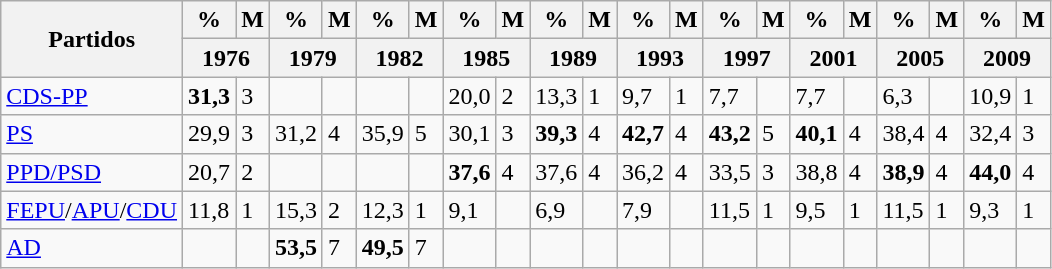<table class="wikitable">
<tr>
<th rowspan="2">Partidos</th>
<th>%</th>
<th>M</th>
<th>%</th>
<th>M</th>
<th>%</th>
<th>M</th>
<th>%</th>
<th>M</th>
<th>%</th>
<th>M</th>
<th>%</th>
<th>M</th>
<th>%</th>
<th>M</th>
<th>%</th>
<th>M</th>
<th>%</th>
<th>M</th>
<th>%</th>
<th>M</th>
</tr>
<tr>
<th colspan="2">1976</th>
<th colspan="2">1979</th>
<th colspan="2">1982</th>
<th colspan="2">1985</th>
<th colspan="2">1989</th>
<th colspan="2">1993</th>
<th colspan="2">1997</th>
<th colspan="2">2001</th>
<th colspan="2">2005</th>
<th colspan="2">2009</th>
</tr>
<tr>
<td><a href='#'>CDS-PP</a></td>
<td><strong>31,3</strong></td>
<td>3</td>
<td></td>
<td></td>
<td></td>
<td></td>
<td>20,0</td>
<td>2</td>
<td>13,3</td>
<td>1</td>
<td>9,7</td>
<td>1</td>
<td>7,7</td>
<td></td>
<td>7,7</td>
<td></td>
<td>6,3</td>
<td></td>
<td>10,9</td>
<td>1</td>
</tr>
<tr>
<td><a href='#'>PS</a></td>
<td>29,9</td>
<td>3</td>
<td>31,2</td>
<td>4</td>
<td>35,9</td>
<td>5</td>
<td>30,1</td>
<td>3</td>
<td><strong>39,3</strong></td>
<td>4</td>
<td><strong>42,7</strong></td>
<td>4</td>
<td><strong>43,2</strong></td>
<td>5</td>
<td><strong>40,1</strong></td>
<td>4</td>
<td>38,4</td>
<td>4</td>
<td>32,4</td>
<td>3</td>
</tr>
<tr>
<td><a href='#'>PPD/PSD</a></td>
<td>20,7</td>
<td>2</td>
<td></td>
<td></td>
<td></td>
<td></td>
<td><strong>37,6</strong></td>
<td>4</td>
<td>37,6</td>
<td>4</td>
<td>36,2</td>
<td>4</td>
<td>33,5</td>
<td>3</td>
<td>38,8</td>
<td>4</td>
<td><strong>38,9</strong></td>
<td>4</td>
<td><strong>44,0</strong></td>
<td>4</td>
</tr>
<tr>
<td><a href='#'>FEPU</a>/<a href='#'>APU</a>/<a href='#'>CDU</a></td>
<td>11,8</td>
<td>1</td>
<td>15,3</td>
<td>2</td>
<td>12,3</td>
<td>1</td>
<td>9,1</td>
<td></td>
<td>6,9</td>
<td></td>
<td>7,9</td>
<td></td>
<td>11,5</td>
<td>1</td>
<td>9,5</td>
<td>1</td>
<td>11,5</td>
<td>1</td>
<td>9,3</td>
<td>1</td>
</tr>
<tr>
<td><a href='#'>AD</a></td>
<td></td>
<td></td>
<td><strong>53,5</strong></td>
<td>7</td>
<td><strong>49,5</strong></td>
<td>7</td>
<td></td>
<td></td>
<td></td>
<td></td>
<td></td>
<td></td>
<td></td>
<td></td>
<td></td>
<td></td>
<td></td>
<td></td>
<td></td>
<td></td>
</tr>
</table>
